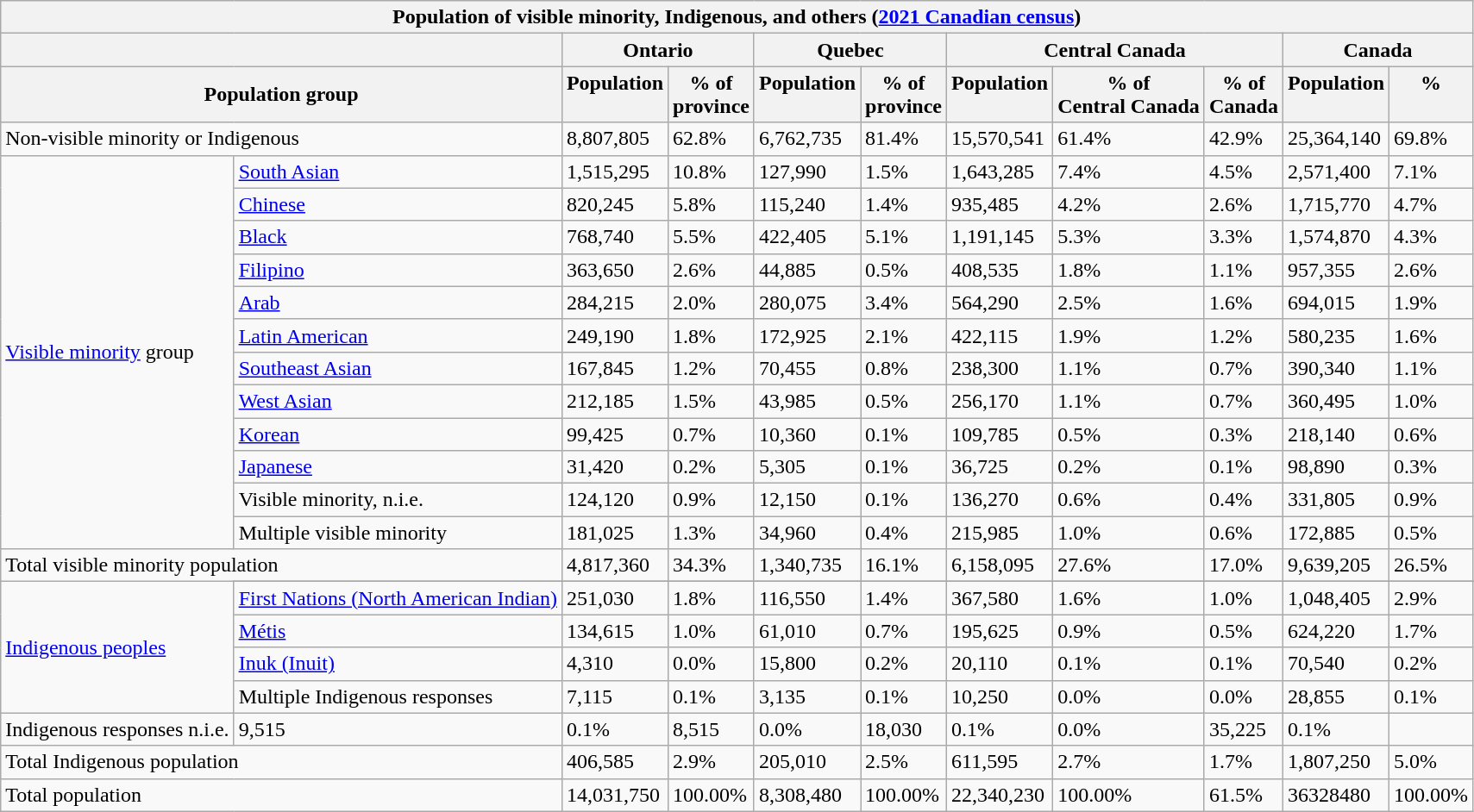<table class="wikitable">
<tr>
<th colspan=11>Population of visible minority, Indigenous, and others (<a href='#'>2021 Canadian census</a>)</th>
</tr>
<tr>
<th colspan="2"></th>
<th colspan="2">Ontario</th>
<th colspan="2">Quebec</th>
<th colspan="3">Central Canada</th>
<th colspan="2">Canada</th>
</tr>
<tr>
<th colspan="2">Population group</th>
<th>Population<br> </th>
<th>% of<br>province</th>
<th>Population<br> </th>
<th>% of<br>province</th>
<th>Population<br> </th>
<th>% of<br>Central Canada</th>
<th>% of<br>Canada</th>
<th>Population<br> </th>
<th>%<br> </th>
</tr>
<tr>
<td colspan="2">Non-visible minority or Indigenous</td>
<td>8,807,805</td>
<td>62.8%</td>
<td>6,762,735</td>
<td>81.4%</td>
<td>15,570,541</td>
<td>61.4%</td>
<td>42.9%</td>
<td>25,364,140</td>
<td>69.8%</td>
</tr>
<tr>
<td rowspan="12"><a href='#'>Visible minority</a> group</td>
<td><a href='#'>South Asian</a></td>
<td>1,515,295</td>
<td>10.8%</td>
<td>127,990</td>
<td>1.5%</td>
<td>1,643,285</td>
<td>7.4%</td>
<td>4.5%</td>
<td>2,571,400</td>
<td>7.1%</td>
</tr>
<tr>
<td><a href='#'>Chinese</a></td>
<td>820,245</td>
<td>5.8%</td>
<td>115,240</td>
<td>1.4%</td>
<td>935,485</td>
<td>4.2%</td>
<td>2.6%</td>
<td>1,715,770</td>
<td>4.7%</td>
</tr>
<tr>
<td><a href='#'>Black</a></td>
<td>768,740</td>
<td>5.5%</td>
<td>422,405</td>
<td>5.1%</td>
<td>1,191,145</td>
<td>5.3%</td>
<td>3.3%</td>
<td>1,574,870</td>
<td>4.3%</td>
</tr>
<tr>
<td><a href='#'>Filipino</a></td>
<td>363,650</td>
<td>2.6%</td>
<td>44,885</td>
<td>0.5%</td>
<td>408,535</td>
<td>1.8%</td>
<td>1.1%</td>
<td>957,355</td>
<td>2.6%</td>
</tr>
<tr>
<td><a href='#'>Arab</a></td>
<td>284,215</td>
<td>2.0%</td>
<td>280,075</td>
<td>3.4%</td>
<td>564,290</td>
<td>2.5%</td>
<td>1.6%</td>
<td>694,015</td>
<td>1.9%</td>
</tr>
<tr>
<td><a href='#'>Latin American</a></td>
<td>249,190</td>
<td>1.8%</td>
<td>172,925</td>
<td>2.1%</td>
<td>422,115</td>
<td>1.9%</td>
<td>1.2%</td>
<td>580,235</td>
<td>1.6%</td>
</tr>
<tr>
<td><a href='#'>Southeast Asian</a></td>
<td>167,845</td>
<td>1.2%</td>
<td>70,455</td>
<td>0.8%</td>
<td>238,300</td>
<td>1.1%</td>
<td>0.7%</td>
<td>390,340</td>
<td>1.1%</td>
</tr>
<tr>
<td><a href='#'>West Asian</a></td>
<td>212,185</td>
<td>1.5%</td>
<td>43,985</td>
<td>0.5%</td>
<td>256,170</td>
<td>1.1%</td>
<td>0.7%</td>
<td>360,495</td>
<td>1.0%</td>
</tr>
<tr>
<td><a href='#'>Korean</a></td>
<td>99,425</td>
<td>0.7%</td>
<td>10,360</td>
<td>0.1%</td>
<td>109,785</td>
<td>0.5%</td>
<td>0.3%</td>
<td>218,140</td>
<td>0.6%</td>
</tr>
<tr>
<td><a href='#'>Japanese</a></td>
<td>31,420</td>
<td>0.2%</td>
<td>5,305</td>
<td>0.1%</td>
<td>36,725</td>
<td>0.2%</td>
<td>0.1%</td>
<td>98,890</td>
<td>0.3%</td>
</tr>
<tr>
<td>Visible minority, n.i.e.</td>
<td>124,120</td>
<td>0.9%</td>
<td>12,150</td>
<td>0.1%</td>
<td>136,270</td>
<td>0.6%</td>
<td>0.4%</td>
<td>331,805</td>
<td>0.9%</td>
</tr>
<tr>
<td>Multiple visible minority</td>
<td>181,025</td>
<td>1.3%</td>
<td>34,960</td>
<td>0.4%</td>
<td>215,985</td>
<td>1.0%</td>
<td>0.6%</td>
<td>172,885</td>
<td>0.5%</td>
</tr>
<tr>
<td colspan="2">Total visible minority population</td>
<td>4,817,360</td>
<td>34.3%</td>
<td>1,340,735</td>
<td>16.1%</td>
<td>6,158,095</td>
<td>27.6%</td>
<td>17.0%</td>
<td>9,639,205</td>
<td>26.5%</td>
</tr>
<tr>
<td rowspan="5"><a href='#'>Indigenous peoples</a></td>
</tr>
<tr>
<td><a href='#'>First Nations (North American Indian)</a></td>
<td>251,030</td>
<td>1.8%</td>
<td>116,550</td>
<td>1.4%</td>
<td>367,580</td>
<td>1.6%</td>
<td>1.0%</td>
<td>1,048,405</td>
<td>2.9%</td>
</tr>
<tr>
<td><a href='#'>Métis</a></td>
<td>134,615</td>
<td>1.0%</td>
<td>61,010</td>
<td>0.7%</td>
<td>195,625</td>
<td>0.9%</td>
<td>0.5%</td>
<td>624,220</td>
<td>1.7%</td>
</tr>
<tr>
<td><a href='#'>Inuk (Inuit)</a></td>
<td>4,310</td>
<td>0.0%</td>
<td>15,800</td>
<td>0.2%</td>
<td>20,110</td>
<td>0.1%</td>
<td>0.1%</td>
<td>70,540</td>
<td>0.2%</td>
</tr>
<tr>
<td>Multiple Indigenous responses</td>
<td>7,115</td>
<td>0.1%</td>
<td>3,135</td>
<td>0.1%</td>
<td>10,250</td>
<td>0.0%</td>
<td>0.0%</td>
<td>28,855</td>
<td>0.1%</td>
</tr>
<tr>
<td>Indigenous responses n.i.e.</td>
<td>9,515</td>
<td>0.1%</td>
<td>8,515</td>
<td>0.0%</td>
<td>18,030</td>
<td>0.1%</td>
<td>0.0%</td>
<td>35,225</td>
<td>0.1%</td>
</tr>
<tr>
<td colspan="2">Total Indigenous population</td>
<td>406,585</td>
<td>2.9%</td>
<td>205,010</td>
<td>2.5%</td>
<td>611,595</td>
<td>2.7%</td>
<td>1.7%</td>
<td>1,807,250</td>
<td>5.0%</td>
</tr>
<tr>
<td colspan="2">Total population</td>
<td>14,031,750</td>
<td>100.00%</td>
<td>8,308,480</td>
<td>100.00%</td>
<td>22,340,230</td>
<td>100.00%</td>
<td>61.5%</td>
<td>36328480</td>
<td>100.00%</td>
</tr>
</table>
